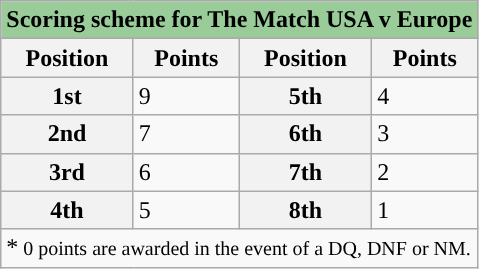<table class="wikitable">
<tr>
<td align=center colspan=4 bgcolor="#99cc99"><strong>Scoring scheme for The Match USA v Europe</strong></td>
</tr>
<tr>
<th>Position</th>
<th>Points</th>
<th>Position</th>
<th>Points</th>
</tr>
<tr>
<th>1st</th>
<td>9</td>
<th>5th</th>
<td>4</td>
</tr>
<tr>
<th>2nd</th>
<td>7</td>
<th>6th</th>
<td>3</td>
</tr>
<tr>
<th>3rd</th>
<td>6</td>
<th>7th</th>
<td>2</td>
</tr>
<tr>
<th>4th</th>
<td>5</td>
<th>8th</th>
<td>1</td>
</tr>
<tr>
<td colspan=4>*<small> 0 points are awarded in the event of a DQ, DNF or NM.</small></td>
</tr>
</table>
